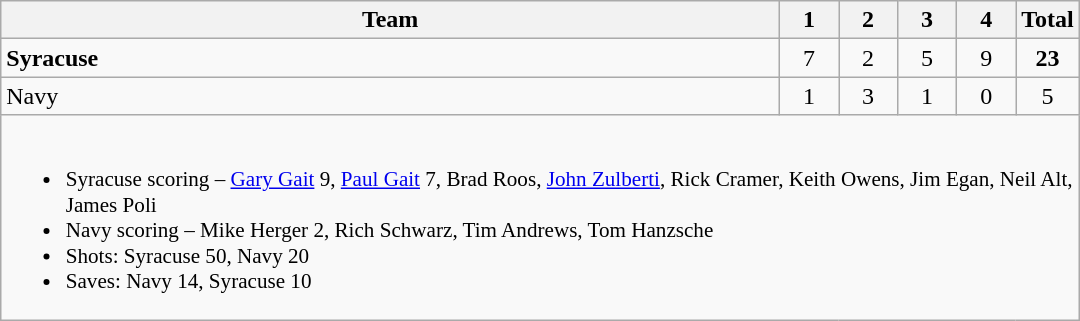<table class="wikitable" style="text-align:center; max-width:45em">
<tr>
<th>Team</th>
<th style="width:2em">1</th>
<th style="width:2em">2</th>
<th style="width:2em">3</th>
<th style="width:2em">4</th>
<th style="width:2em">Total</th>
</tr>
<tr>
<td style="text-align:left"><strong>Syracuse</strong></td>
<td>7</td>
<td>2</td>
<td>5</td>
<td>9</td>
<td><strong>23</strong></td>
</tr>
<tr>
<td style="text-align:left">Navy</td>
<td>1</td>
<td>3</td>
<td>1</td>
<td>0</td>
<td>5</td>
</tr>
<tr>
<td colspan=6 style="font-size:88%; text-align:left"><br><ul><li>Syracuse scoring – <a href='#'>Gary Gait</a> 9, <a href='#'>Paul Gait</a> 7, Brad Roos, <a href='#'>John Zulberti</a>, Rick Cramer, Keith Owens, Jim Egan, Neil Alt, James Poli</li><li>Navy scoring – Mike Herger 2, Rich Schwarz, Tim Andrews, Tom Hanzsche</li><li>Shots: Syracuse 50, Navy 20</li><li>Saves: Navy 14, Syracuse 10</li></ul></td>
</tr>
</table>
